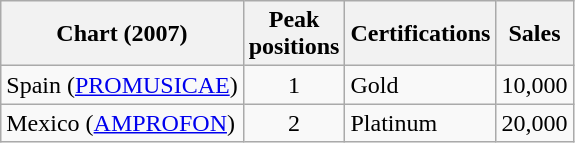<table class="wikitable">
<tr>
<th>Chart (2007)</th>
<th>Peak<br>positions</th>
<th>Certifications</th>
<th>Sales</th>
</tr>
<tr>
<td>Spain (<a href='#'>PROMUSICAE</a>)</td>
<td style="text-align:center;">1</td>
<td>Gold</td>
<td>10,000</td>
</tr>
<tr>
<td>Mexico (<a href='#'>AMPROFON</a>)</td>
<td style="text-align:center;">2</td>
<td>Platinum</td>
<td>20,000</td>
</tr>
</table>
